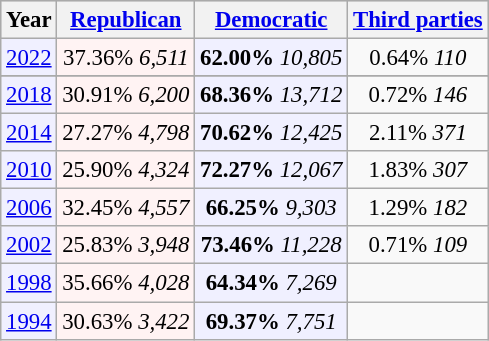<table class="wikitable" style="font-size:95%;">
<tr bgcolor=lightgrey>
<th>Year</th>
<th><a href='#'>Republican</a></th>
<th><a href='#'>Democratic</a></th>
<th><a href='#'>Third parties</a></th>
</tr>
<tr>
<td align="center" bgcolor="#f0f0ff"><a href='#'>2022</a></td>
<td align="center" bgcolor="#fff3f3">37.36% <em>6,511</em></td>
<td align="center" bgcolor="#f0f0ff"><strong>62.00%</strong> <em>10,805</em></td>
<td align="center">0.64% <em>110</em></td>
</tr>
<tr>
</tr>
<tr>
<td align="center" bgcolor="#f0f0ff"><a href='#'>2018</a></td>
<td align="center" bgcolor="#fff3f3">30.91% <em>6,200</em></td>
<td align="center" bgcolor="#f0f0ff"><strong>68.36%</strong> <em>13,712</em></td>
<td align="center">0.72% <em>146</em></td>
</tr>
<tr>
<td align="center" bgcolor="#f0f0ff"><a href='#'>2014</a></td>
<td align="center" bgcolor="#fff3f3">27.27% <em>4,798</em></td>
<td align="center" bgcolor="#f0f0ff"><strong>70.62%</strong> <em>12,425</em></td>
<td align="center">2.11% <em>371</em></td>
</tr>
<tr>
<td align="center" bgcolor="#f0f0ff"><a href='#'>2010</a></td>
<td align="center" bgcolor="#fff3f3">25.90% <em>4,324</em></td>
<td align="center" bgcolor="#f0f0ff"><strong>72.27%</strong> <em>12,067</em></td>
<td align="center">1.83% <em>307</em></td>
</tr>
<tr>
<td align="center" bgcolor="#f0f0ff"><a href='#'>2006</a></td>
<td align="center" bgcolor="#fff3f3">32.45% <em>4,557</em></td>
<td align="center" bgcolor="#f0f0ff"><strong>66.25%</strong> <em>9,303</em></td>
<td align="center">1.29% <em>182</em></td>
</tr>
<tr>
<td align="center" bgcolor="#f0f0ff"><a href='#'>2002</a></td>
<td align="center" bgcolor="#fff3f3">25.83% <em>3,948</em></td>
<td align="center" bgcolor="#f0f0ff"><strong>73.46%</strong> <em>11,228</em></td>
<td align="center">0.71% <em>109</em></td>
</tr>
<tr>
<td align="center" bgcolor="#f0f0ff"><a href='#'>1998</a></td>
<td align="center" bgcolor="#fff3f3">35.66% <em>4,028</em></td>
<td align="center" bgcolor="#f0f0ff"><strong>64.34%</strong> <em>7,269</em></td>
<td align="center"></td>
</tr>
<tr>
<td align="center" bgcolor="#f0f0ff"><a href='#'>1994</a></td>
<td align="center" bgcolor="#fff3f3">30.63% <em>3,422</em></td>
<td align="center" bgcolor="#f0f0ff"><strong>69.37%</strong> <em>7,751</em></td>
<td align="center"></td>
</tr>
</table>
